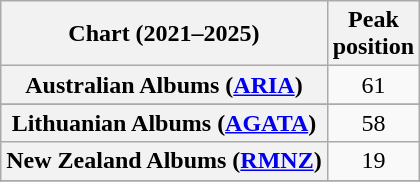<table class="wikitable sortable plainrowheaders" style="text-align:center">
<tr>
<th scope="col">Chart (2021–2025)</th>
<th scope="col">Peak<br>position</th>
</tr>
<tr>
<th scope="row">Australian Albums (<a href='#'>ARIA</a>)</th>
<td>61</td>
</tr>
<tr>
</tr>
<tr>
</tr>
<tr>
</tr>
<tr>
</tr>
<tr>
</tr>
<tr>
<th scope="row">Lithuanian Albums (<a href='#'>AGATA</a>)</th>
<td>58</td>
</tr>
<tr>
<th scope="row">New Zealand Albums (<a href='#'>RMNZ</a>)</th>
<td>19</td>
</tr>
<tr>
</tr>
<tr>
</tr>
<tr>
</tr>
<tr>
</tr>
<tr>
</tr>
<tr>
</tr>
</table>
